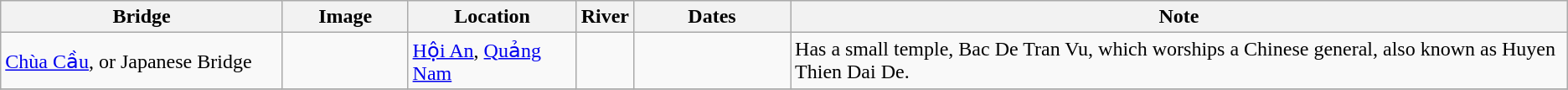<table class="wikitable sortable">
<tr>
<th width = 18%>Bridge</th>
<th width = 8% class="unsortable">Image</th>
<th>Location</th>
<th>River</th>
<th width = 10%>Dates</th>
<th class="unsortable">Note</th>
</tr>
<tr>
<td><a href='#'>Chùa Cầu</a>, or Japanese Bridge</td>
<td></td>
<td><a href='#'>Hội An</a>, <a href='#'>Quảng Nam</a><br><small></small></td>
<td></td>
<td></td>
<td>Has a small temple, Bac De Tran Vu, which worships a Chinese general, also known as Huyen Thien Dai De.</td>
</tr>
<tr>
</tr>
</table>
